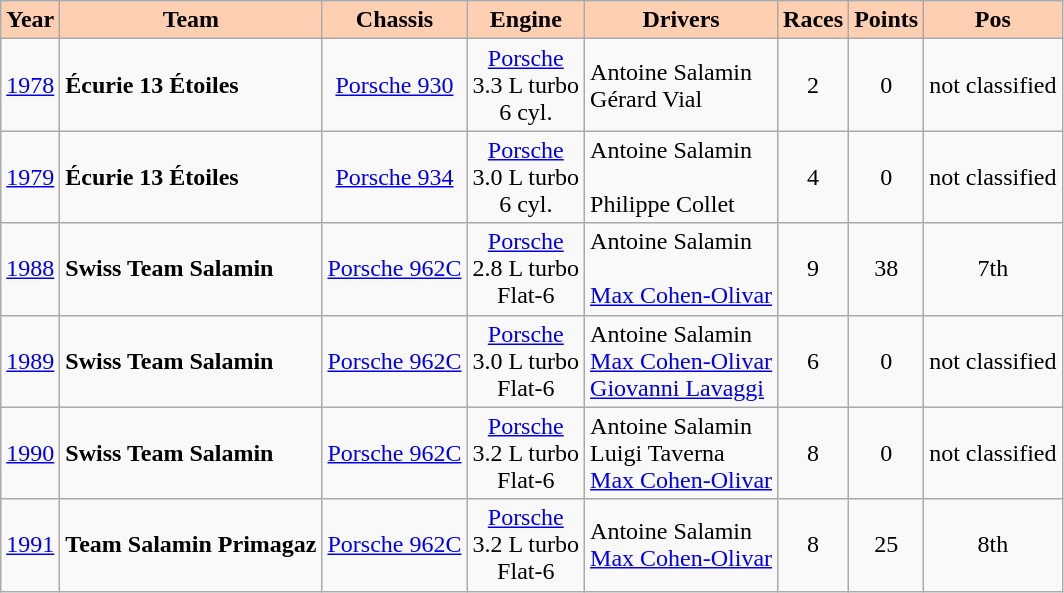<table class="wikitable centre alternance" style="text-align:center">
<tr>
<th scope=col style="background:#FFCFB2">Year</th>
<th scope=col style="background:#FFCFB2">Team</th>
<th scope=col style="background:#FFCFB2">Chassis</th>
<th scope=col style="background:#FFCFB2">Engine</th>
<th scope=col style="background:#FFCFB2">Drivers</th>
<th scope=col style="background:#FFCFB2">Races</th>
<th scope=col style="background:#FFCFB2">Points</th>
<th scope=col style="background:#FFCFB2">Pos</th>
</tr>
<tr>
<td><a href='#'>1978</a></td>
<td align="left"> <strong>Écurie 13 Étoiles</strong></td>
<td><a href='#'>Porsche 930</a></td>
<td><a href='#'>Porsche</a><br> 3.3 L turbo<br>6 cyl.</td>
<td align="left"> Antoine Salamin<br> Gérard Vial</td>
<td>2</td>
<td>0</td>
<td>not classified</td>
</tr>
<tr>
<td><a href='#'>1979</a></td>
<td align="left"> <strong>Écurie 13 Étoiles</strong></td>
<td><a href='#'>Porsche 934</a></td>
<td><a href='#'>Porsche</a><br> 3.0 L turbo<br>6 cyl.</td>
<td align="left"> Antoine Salamin<br><br> Philippe Collet</td>
<td>4</td>
<td>0</td>
<td>not classified</td>
</tr>
<tr>
<td><a href='#'>1988</a></td>
<td align="left"> <strong>Swiss Team Salamin</strong></td>
<td><a href='#'>Porsche 962C</a></td>
<td><a href='#'>Porsche</a><br> 2.8 L turbo<br>Flat-6</td>
<td align="left"> Antoine Salamin<br><br> <a href='#'>Max Cohen-Olivar</a></td>
<td>9</td>
<td>38</td>
<td>7th</td>
</tr>
<tr>
<td><a href='#'>1989</a></td>
<td align="left"> <strong>Swiss Team Salamin</strong></td>
<td><a href='#'>Porsche 962C</a></td>
<td><a href='#'>Porsche</a><br> 3.0 L turbo<br>Flat-6</td>
<td align="left"> Antoine Salamin<br> <a href='#'>Max Cohen-Olivar</a><br> <a href='#'>Giovanni Lavaggi</a></td>
<td>6</td>
<td>0</td>
<td>not classified</td>
</tr>
<tr>
<td><a href='#'>1990</a></td>
<td align="left"> <strong>Swiss Team Salamin</strong></td>
<td><a href='#'>Porsche 962C</a></td>
<td><a href='#'>Porsche</a><br> 3.2 L turbo<br>Flat-6</td>
<td align="left"> Antoine Salamin<br> Luigi Taverna<br> <a href='#'>Max Cohen-Olivar</a></td>
<td>8</td>
<td>0</td>
<td>not classified</td>
</tr>
<tr>
<td><a href='#'>1991</a></td>
<td align="left"> <strong>Team Salamin Primagaz</strong></td>
<td><a href='#'>Porsche 962C</a></td>
<td><a href='#'>Porsche</a><br> 3.2 L turbo<br>Flat-6</td>
<td align="left"> Antoine Salamin<br> <a href='#'>Max Cohen-Olivar</a></td>
<td>8</td>
<td>25</td>
<td>8th</td>
</tr>
</table>
